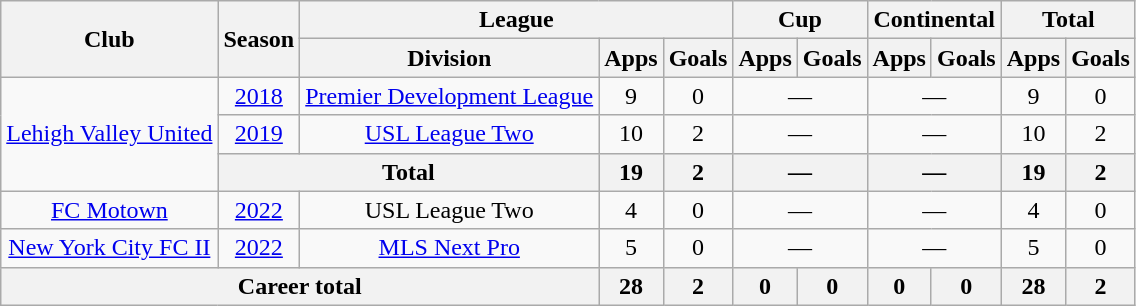<table class="wikitable" style="text-align:center">
<tr>
<th rowspan="2">Club</th>
<th rowspan="2">Season</th>
<th colspan="3">League</th>
<th colspan="2">Cup</th>
<th colspan="2">Continental</th>
<th colspan="2">Total</th>
</tr>
<tr>
<th>Division</th>
<th>Apps</th>
<th>Goals</th>
<th>Apps</th>
<th>Goals</th>
<th>Apps</th>
<th>Goals</th>
<th>Apps</th>
<th>Goals</th>
</tr>
<tr>
<td rowspan="3"><a href='#'>Lehigh Valley United</a></td>
<td><a href='#'>2018</a></td>
<td><a href='#'>Premier Development League</a></td>
<td>9</td>
<td>0</td>
<td colspan=2>—</td>
<td colspan=2>—</td>
<td>9</td>
<td>0</td>
</tr>
<tr>
<td><a href='#'>2019</a></td>
<td><a href='#'>USL League Two</a></td>
<td>10</td>
<td>2</td>
<td colspan=2>—</td>
<td colspan=2>—</td>
<td>10</td>
<td>2</td>
</tr>
<tr>
<th colspan="2">Total</th>
<th>19</th>
<th>2</th>
<th colspan="2">—</th>
<th colspan="2">—</th>
<th>19</th>
<th>2</th>
</tr>
<tr>
<td><a href='#'>FC Motown</a></td>
<td><a href='#'>2022</a></td>
<td>USL League Two</td>
<td>4</td>
<td>0</td>
<td colspan=2>—</td>
<td colspan=2>—</td>
<td>4</td>
<td>0</td>
</tr>
<tr>
<td><a href='#'>New York City FC II</a></td>
<td><a href='#'>2022</a></td>
<td><a href='#'>MLS Next Pro</a></td>
<td>5</td>
<td>0</td>
<td colspan=2>—</td>
<td colspan=2>—</td>
<td>5</td>
<td>0</td>
</tr>
<tr>
<th colspan="3">Career total</th>
<th>28</th>
<th>2</th>
<th>0</th>
<th>0</th>
<th>0</th>
<th>0</th>
<th>28</th>
<th>2</th>
</tr>
</table>
